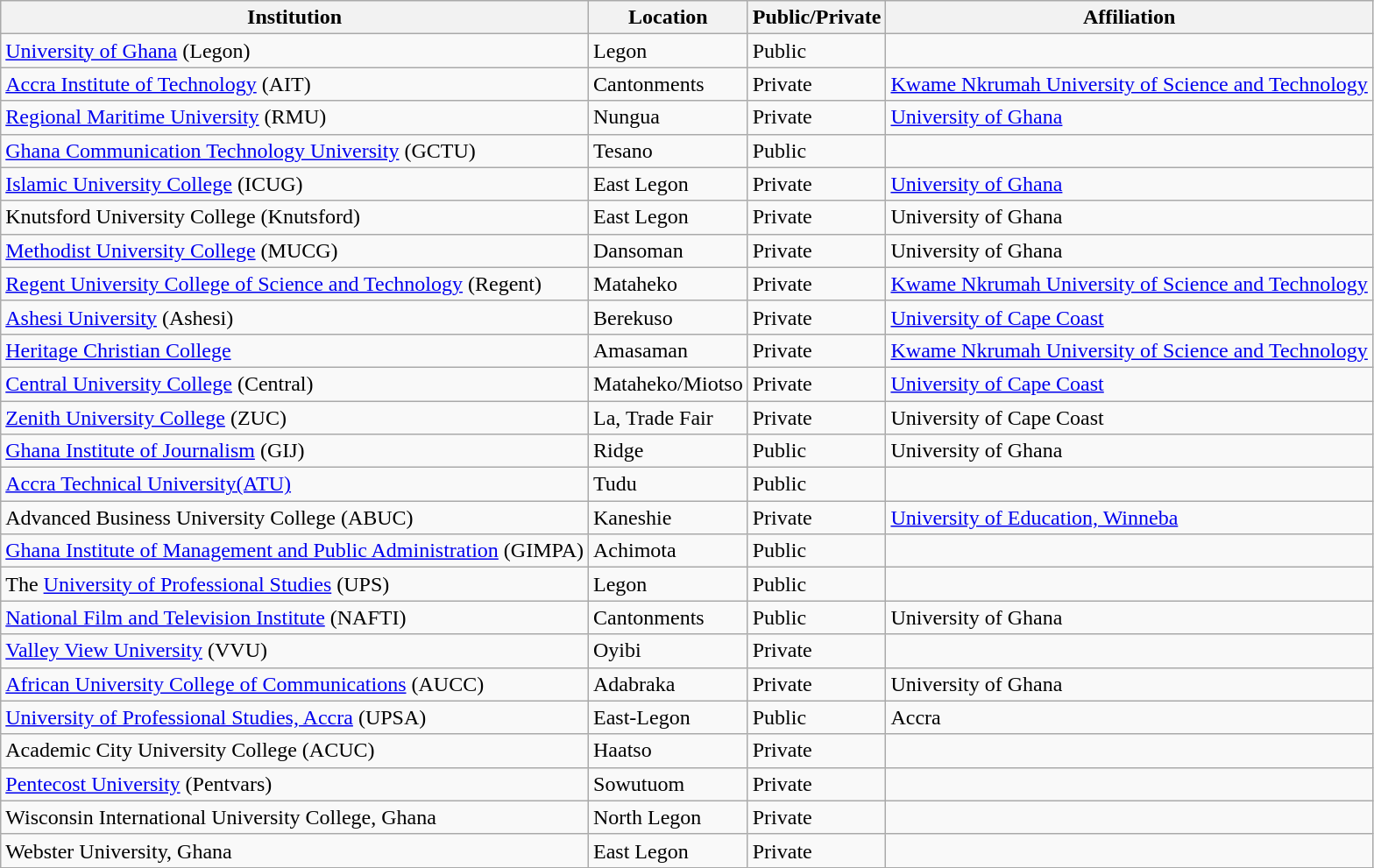<table class="wikitable">
<tr>
<th>Institution</th>
<th>Location</th>
<th>Public/Private</th>
<th>Affiliation</th>
</tr>
<tr>
<td><a href='#'>University of Ghana</a> (Legon)</td>
<td>Legon</td>
<td>Public</td>
<td></td>
</tr>
<tr>
<td><a href='#'>Accra Institute of Technology</a> (AIT)</td>
<td>Cantonments</td>
<td>Private</td>
<td><a href='#'>Kwame Nkrumah University of Science and Technology</a></td>
</tr>
<tr>
<td><a href='#'>Regional Maritime University</a> (RMU)</td>
<td>Nungua</td>
<td>Private</td>
<td><a href='#'>University of Ghana</a></td>
</tr>
<tr>
<td><a href='#'>Ghana Communication Technology University</a> (GCTU)</td>
<td>Tesano</td>
<td>Public</td>
<td></td>
</tr>
<tr>
<td><a href='#'>Islamic University College</a> (ICUG)</td>
<td>East Legon</td>
<td>Private</td>
<td><a href='#'>University of Ghana</a></td>
</tr>
<tr>
<td>Knutsford University College (Knutsford)</td>
<td>East Legon</td>
<td>Private</td>
<td>University of Ghana</td>
</tr>
<tr>
<td><a href='#'>Methodist University College</a> (MUCG)</td>
<td>Dansoman</td>
<td>Private</td>
<td>University of Ghana</td>
</tr>
<tr>
<td><a href='#'>Regent University College of Science and Technology</a> (Regent)</td>
<td>Mataheko</td>
<td>Private</td>
<td><a href='#'>Kwame Nkrumah University of Science and Technology</a></td>
</tr>
<tr>
<td><a href='#'>Ashesi University</a> (Ashesi)</td>
<td>Berekuso</td>
<td>Private</td>
<td><a href='#'>University of Cape Coast</a></td>
</tr>
<tr>
<td><a href='#'>Heritage Christian College</a></td>
<td>Amasaman</td>
<td>Private</td>
<td><a href='#'>Kwame Nkrumah University of Science and Technology</a></td>
</tr>
<tr>
<td><a href='#'>Central University College</a> (Central)</td>
<td>Mataheko/Miotso</td>
<td>Private</td>
<td><a href='#'>University of Cape Coast</a></td>
</tr>
<tr>
<td><a href='#'>Zenith University College</a> (ZUC)</td>
<td>La, Trade Fair</td>
<td>Private</td>
<td>University of Cape Coast</td>
</tr>
<tr>
<td><a href='#'>Ghana Institute of Journalism</a> (GIJ)</td>
<td>Ridge</td>
<td>Public</td>
<td>University of Ghana</td>
</tr>
<tr>
<td><a href='#'>Accra Technical University(ATU)</a></td>
<td>Tudu</td>
<td>Public</td>
<td></td>
</tr>
<tr>
<td>Advanced Business University College (ABUC)</td>
<td>Kaneshie</td>
<td>Private</td>
<td><a href='#'>University of Education, Winneba</a></td>
</tr>
<tr>
<td><a href='#'>Ghana Institute of Management and Public Administration</a> (GIMPA)</td>
<td>Achimota</td>
<td>Public</td>
<td></td>
</tr>
<tr>
<td>The <a href='#'>University of Professional Studies</a> (UPS)</td>
<td>Legon</td>
<td>Public</td>
<td></td>
</tr>
<tr>
<td><a href='#'>National Film and Television Institute</a> (NAFTI)</td>
<td>Cantonments</td>
<td>Public</td>
<td>University of Ghana</td>
</tr>
<tr>
<td><a href='#'>Valley View University</a> (VVU)</td>
<td>Oyibi</td>
<td>Private</td>
<td></td>
</tr>
<tr>
<td><a href='#'>African University College of Communications</a> (AUCC)</td>
<td>Adabraka</td>
<td>Private</td>
<td>University of Ghana</td>
</tr>
<tr>
<td><a href='#'>University of Professional Studies, Accra</a> (UPSA)</td>
<td>East-Legon</td>
<td>Public</td>
<td>Accra</td>
</tr>
<tr>
<td>Academic City University College (ACUC)</td>
<td>Haatso</td>
<td>Private</td>
<td></td>
</tr>
<tr>
<td><a href='#'>Pentecost University</a> (Pentvars)</td>
<td>Sowutuom</td>
<td>Private</td>
<td></td>
</tr>
<tr>
<td>Wisconsin International University College, Ghana</td>
<td>North Legon</td>
<td>Private</td>
<td></td>
</tr>
<tr>
<td>Webster University, Ghana</td>
<td>East Legon</td>
<td>Private</td>
<td></td>
</tr>
</table>
